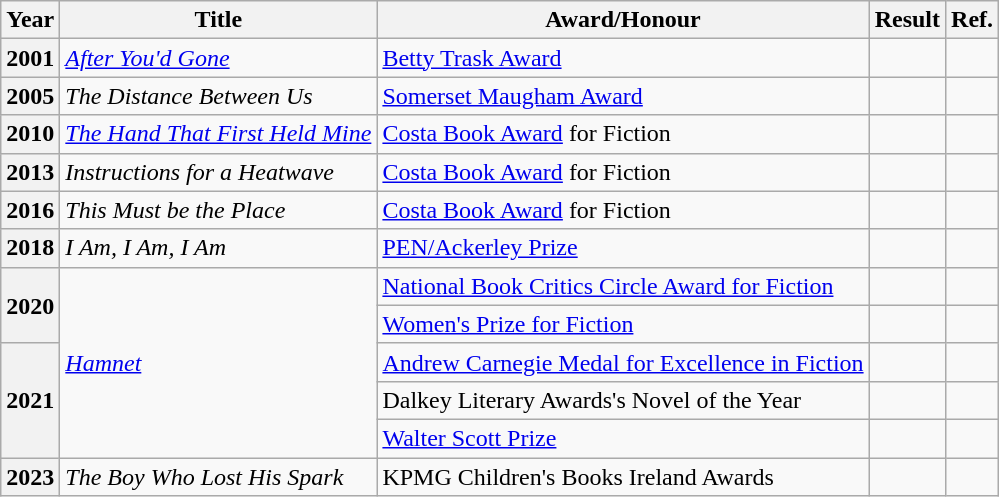<table class="wikitable sortable">
<tr>
<th>Year</th>
<th>Title</th>
<th>Award/Honour</th>
<th>Result</th>
<th>Ref.</th>
</tr>
<tr>
<th>2001</th>
<td><em><a href='#'>After You'd Gone</a></em></td>
<td><a href='#'>Betty Trask Award</a></td>
<td></td>
<td></td>
</tr>
<tr>
<th>2005</th>
<td><em>The Distance Between Us</em></td>
<td><a href='#'>Somerset Maugham Award</a></td>
<td></td>
<td></td>
</tr>
<tr>
<th>2010</th>
<td><em><a href='#'>The Hand That First Held Mine</a></em></td>
<td><a href='#'>Costa Book Award</a> for Fiction</td>
<td></td>
<td></td>
</tr>
<tr>
<th>2013</th>
<td><em>Instructions for a Heatwave</em></td>
<td><a href='#'>Costa Book Award</a> for Fiction</td>
<td></td>
<td></td>
</tr>
<tr>
<th>2016</th>
<td><em>This Must be the Place</em></td>
<td><a href='#'>Costa Book Award</a> for Fiction</td>
<td></td>
<td></td>
</tr>
<tr>
<th>2018</th>
<td><em>I Am, I Am, I Am</em></td>
<td><a href='#'>PEN/Ackerley Prize</a></td>
<td></td>
<td></td>
</tr>
<tr>
<th rowspan="2">2020</th>
<td rowspan="5"><em><a href='#'>Hamnet</a></em></td>
<td><a href='#'>National Book Critics Circle Award for Fiction</a></td>
<td></td>
<td></td>
</tr>
<tr>
<td><a href='#'>Women's Prize for Fiction</a></td>
<td></td>
<td></td>
</tr>
<tr>
<th rowspan="3">2021</th>
<td><a href='#'>Andrew Carnegie Medal for Excellence in Fiction</a></td>
<td></td>
<td></td>
</tr>
<tr>
<td>Dalkey Literary Awards's Novel of the Year</td>
<td></td>
<td></td>
</tr>
<tr>
<td><a href='#'>Walter Scott Prize</a></td>
<td></td>
<td></td>
</tr>
<tr>
<th>2023</th>
<td><em>The Boy Who Lost His Spark</em></td>
<td>KPMG Children's Books Ireland Awards</td>
<td></td>
<td></td>
</tr>
</table>
